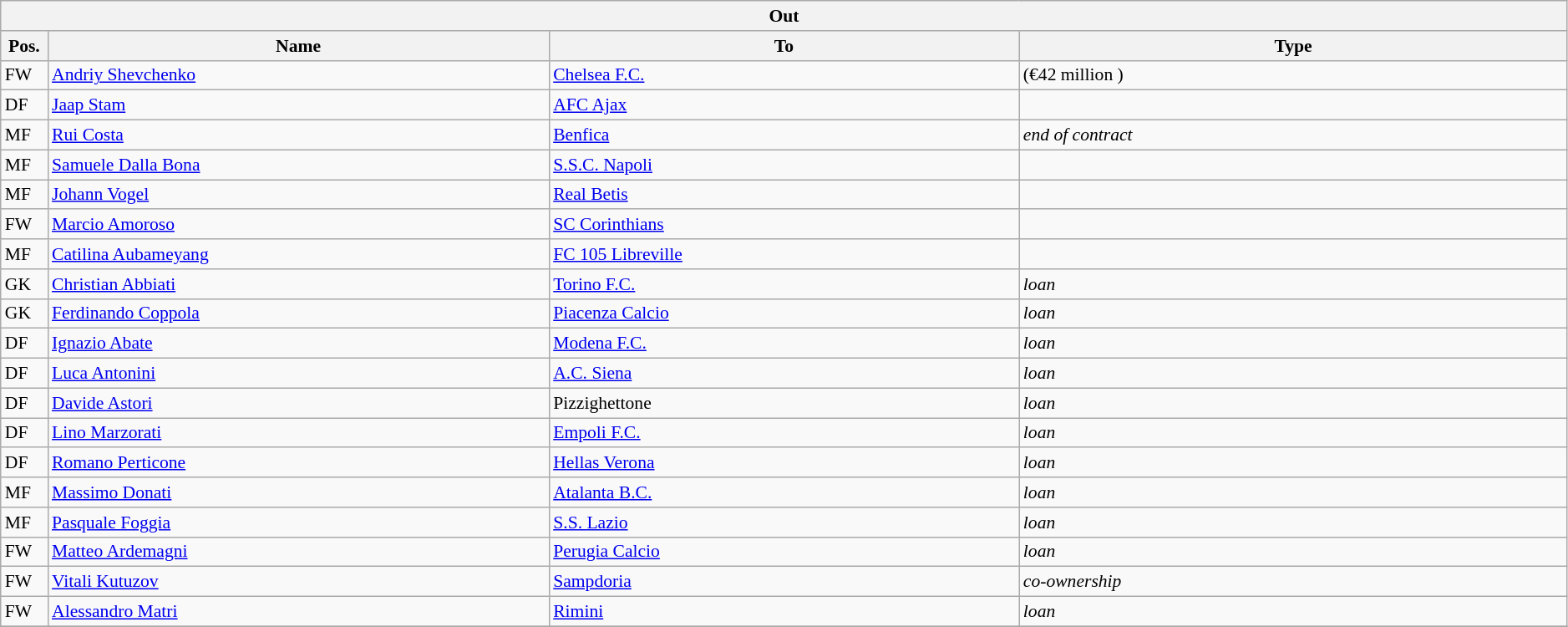<table class="wikitable" style="font-size:90%;width:99%;">
<tr>
<th colspan="4">Out</th>
</tr>
<tr>
<th width=3%>Pos.</th>
<th width=32%>Name</th>
<th width=30%>To</th>
<th width=35%>Type</th>
</tr>
<tr>
<td>FW</td>
<td><a href='#'>Andriy Shevchenko</a></td>
<td><a href='#'>Chelsea F.C.</a></td>
<td>(€42 million )</td>
</tr>
<tr>
<td>DF</td>
<td><a href='#'>Jaap Stam</a></td>
<td><a href='#'>AFC Ajax</a></td>
<td></td>
</tr>
<tr>
<td>MF</td>
<td><a href='#'>Rui Costa</a></td>
<td><a href='#'>Benfica</a></td>
<td><em>end of contract</em></td>
</tr>
<tr>
<td>MF</td>
<td><a href='#'>Samuele Dalla Bona</a></td>
<td><a href='#'>S.S.C. Napoli</a></td>
<td></td>
</tr>
<tr>
<td>MF</td>
<td><a href='#'>Johann Vogel</a></td>
<td><a href='#'>Real Betis</a></td>
<td></td>
</tr>
<tr>
<td>FW</td>
<td><a href='#'>Marcio Amoroso</a></td>
<td><a href='#'>SC Corinthians</a></td>
<td></td>
</tr>
<tr>
<td>MF</td>
<td><a href='#'>Catilina Aubameyang</a></td>
<td><a href='#'>FC 105 Libreville</a></td>
<td></td>
</tr>
<tr>
<td>GK</td>
<td><a href='#'>Christian Abbiati</a></td>
<td><a href='#'>Torino F.C.</a></td>
<td><em>loan</em></td>
</tr>
<tr>
<td>GK</td>
<td><a href='#'>Ferdinando Coppola</a></td>
<td><a href='#'>Piacenza Calcio</a></td>
<td><em>loan</em></td>
</tr>
<tr>
<td>DF</td>
<td><a href='#'>Ignazio Abate</a></td>
<td><a href='#'>Modena F.C.</a></td>
<td><em>loan</em></td>
</tr>
<tr>
<td>DF</td>
<td><a href='#'>Luca Antonini</a></td>
<td><a href='#'>A.C. Siena</a></td>
<td><em>loan</em></td>
</tr>
<tr>
<td>DF</td>
<td><a href='#'>Davide Astori</a></td>
<td>Pizzighettone</td>
<td><em>loan</em></td>
</tr>
<tr>
<td>DF</td>
<td><a href='#'>Lino Marzorati</a></td>
<td><a href='#'>Empoli F.C.</a></td>
<td><em>loan</em></td>
</tr>
<tr>
<td>DF</td>
<td><a href='#'>Romano Perticone</a></td>
<td><a href='#'>Hellas Verona</a></td>
<td><em>loan</em></td>
</tr>
<tr>
<td>MF</td>
<td><a href='#'>Massimo Donati</a></td>
<td><a href='#'>Atalanta B.C.</a></td>
<td><em>loan</em></td>
</tr>
<tr>
<td>MF</td>
<td><a href='#'>Pasquale Foggia</a></td>
<td><a href='#'>S.S. Lazio</a></td>
<td><em>loan</em></td>
</tr>
<tr>
<td>FW</td>
<td><a href='#'>Matteo Ardemagni</a></td>
<td><a href='#'>Perugia Calcio</a></td>
<td><em>loan</em></td>
</tr>
<tr>
<td>FW</td>
<td><a href='#'>Vitali Kutuzov</a></td>
<td><a href='#'>Sampdoria</a></td>
<td><em>co-ownership</em></td>
</tr>
<tr>
<td>FW</td>
<td><a href='#'>Alessandro Matri</a></td>
<td><a href='#'>Rimini</a></td>
<td><em>loan</em></td>
</tr>
<tr>
</tr>
</table>
